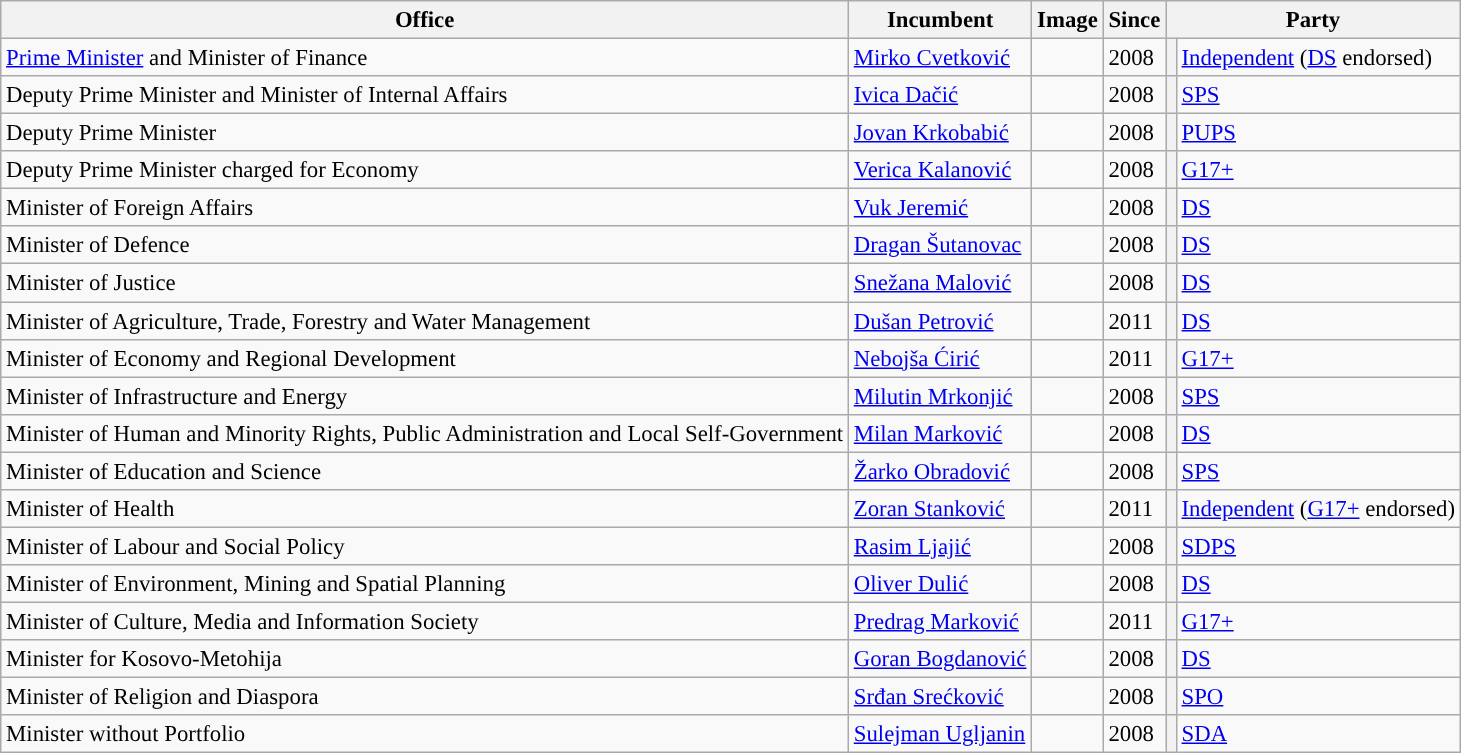<table class="wikitable" style="font-size: 95%;">
<tr>
<th>Office</th>
<th>Incumbent</th>
<th>Image</th>
<th>Since</th>
<th colspan=2 bgcolor="#CCCCCC">Party</th>
</tr>
<tr>
<td><a href='#'>Prime Minister</a> and Minister of Finance</td>
<td><a href='#'>Mirko Cvetković</a></td>
<td></td>
<td>2008</td>
<th style="background:"></th>
<td><a href='#'>Independent</a> (<a href='#'>DS</a> endorsed)</td>
</tr>
<tr>
<td>Deputy Prime Minister and Minister of Internal Affairs</td>
<td><a href='#'>Ivica Dačić</a></td>
<td></td>
<td>2008</td>
<th style="background:"></th>
<td><a href='#'>SPS</a></td>
</tr>
<tr>
<td>Deputy Prime Minister</td>
<td><a href='#'>Jovan Krkobabić</a></td>
<td></td>
<td>2008</td>
<th style="background:"></th>
<td><a href='#'>PUPS</a></td>
</tr>
<tr>
<td>Deputy Prime Minister charged for Economy</td>
<td><a href='#'>Verica Kalanović</a></td>
<td></td>
<td>2008</td>
<th style="background:"></th>
<td><a href='#'>G17+</a></td>
</tr>
<tr>
<td>Minister of Foreign Affairs</td>
<td><a href='#'>Vuk Jeremić</a></td>
<td></td>
<td>2008</td>
<th style="background:"></th>
<td><a href='#'>DS</a></td>
</tr>
<tr>
<td>Minister of Defence</td>
<td><a href='#'>Dragan Šutanovac</a></td>
<td></td>
<td>2008</td>
<th style="background:"></th>
<td><a href='#'>DS</a></td>
</tr>
<tr>
<td>Minister of Justice</td>
<td><a href='#'>Snežana Malović</a></td>
<td></td>
<td>2008</td>
<th style="background:"></th>
<td><a href='#'>DS</a></td>
</tr>
<tr>
<td>Minister of Agriculture, Trade, Forestry and Water Management</td>
<td><a href='#'>Dušan Petrović</a></td>
<td></td>
<td>2011</td>
<th style="background:"></th>
<td><a href='#'>DS</a></td>
</tr>
<tr>
<td>Minister of Economy and Regional Development</td>
<td><a href='#'>Nebojša Ćirić</a></td>
<td></td>
<td>2011</td>
<th style="background:"></th>
<td><a href='#'>G17+</a></td>
</tr>
<tr>
<td>Minister of Infrastructure and Energy</td>
<td><a href='#'>Milutin Mrkonjić</a></td>
<td></td>
<td>2008</td>
<th style="background:"></th>
<td><a href='#'>SPS</a></td>
</tr>
<tr>
<td>Minister of Human and Minority Rights, Public Administration and Local Self-Government</td>
<td><a href='#'>Milan Marković</a></td>
<td></td>
<td>2008</td>
<th style="background:"></th>
<td><a href='#'>DS</a></td>
</tr>
<tr>
<td>Minister of Education and Science</td>
<td><a href='#'>Žarko Obradović</a></td>
<td></td>
<td>2008</td>
<th style="background:"></th>
<td><a href='#'>SPS</a></td>
</tr>
<tr>
<td>Minister of Health</td>
<td><a href='#'>Zoran Stanković</a></td>
<td></td>
<td>2011</td>
<th style="background:"></th>
<td><a href='#'>Independent</a> (<a href='#'>G17+</a> endorsed)</td>
</tr>
<tr>
<td>Minister of Labour and Social Policy</td>
<td><a href='#'>Rasim Ljajić</a></td>
<td></td>
<td>2008</td>
<th style="background:"></th>
<td><a href='#'>SDPS</a></td>
</tr>
<tr>
<td>Minister of Environment, Mining and Spatial Planning</td>
<td><a href='#'>Oliver Dulić</a></td>
<td></td>
<td>2008</td>
<th style="background:"></th>
<td><a href='#'>DS</a></td>
</tr>
<tr>
<td>Minister of Culture, Media and Information Society</td>
<td><a href='#'>Predrag Marković</a></td>
<td></td>
<td>2011</td>
<th style="background:"></th>
<td><a href='#'>G17+</a></td>
</tr>
<tr>
<td>Minister for Kosovo-Metohija</td>
<td><a href='#'>Goran Bogdanović</a></td>
<td></td>
<td>2008</td>
<th style="background:"></th>
<td><a href='#'>DS</a></td>
</tr>
<tr>
<td>Minister of Religion and Diaspora</td>
<td><a href='#'>Srđan Srećković</a></td>
<td></td>
<td>2008</td>
<th style="background:"></th>
<td><a href='#'>SPO</a></td>
</tr>
<tr>
<td>Minister without Portfolio</td>
<td><a href='#'>Sulejman Ugljanin</a></td>
<td></td>
<td>2008</td>
<th style="background:"></th>
<td><a href='#'>SDA</a></td>
</tr>
</table>
